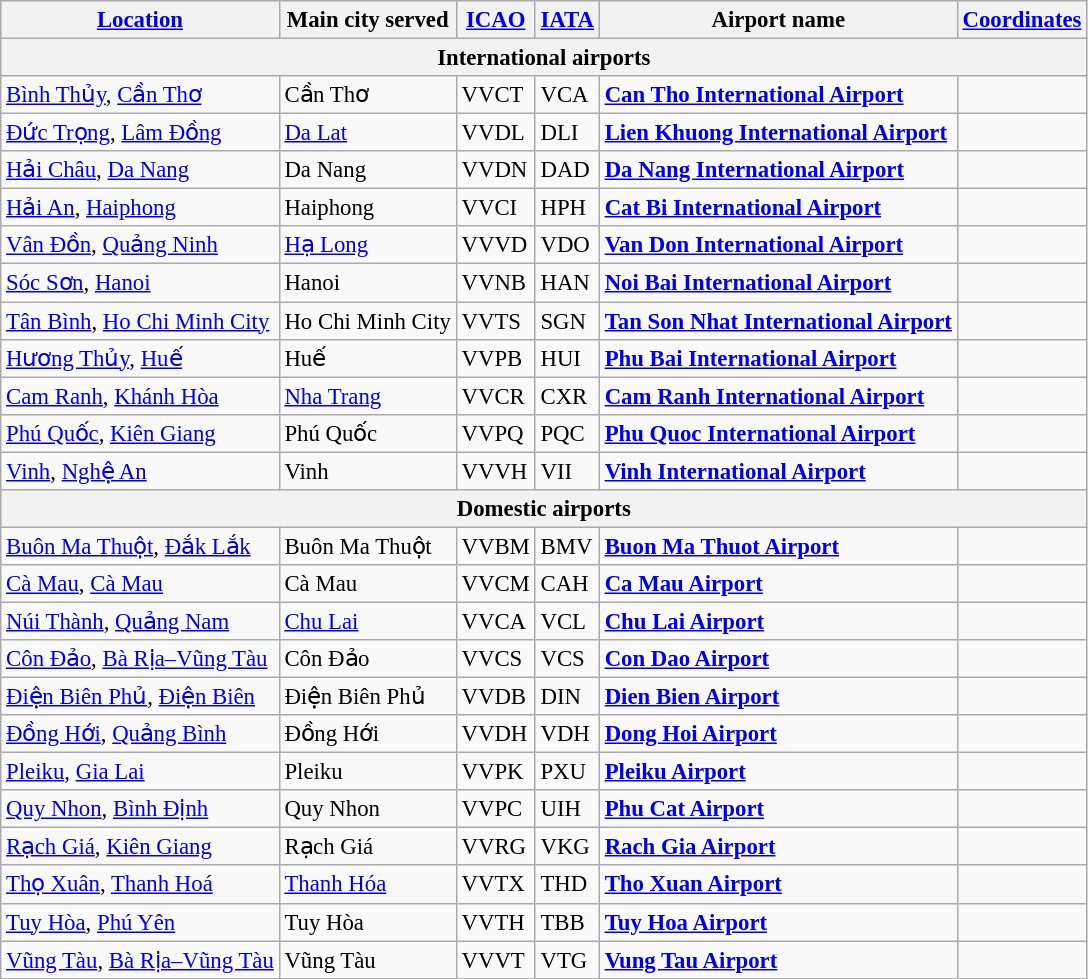<table class="wikitable sortable" style="font-size:95%;">
<tr>
<th><a href='#'>Location</a></th>
<th>Main city served</th>
<th><a href='#'>ICAO</a></th>
<th><a href='#'>IATA</a></th>
<th>Airport name</th>
<th><a href='#'>Coordinates</a></th>
</tr>
<tr>
<th colspan="6">International airports</th>
</tr>
<tr>
<td><a href='#'>Bình Thủy</a>, <a href='#'>Cần Thơ</a></td>
<td>Cần Thơ</td>
<td>VVCT</td>
<td>VCA</td>
<td><strong><a href='#'>Can Tho International Airport</a></strong></td>
<td></td>
</tr>
<tr>
<td><a href='#'>Đức Trọng</a>, <a href='#'>Lâm Đồng</a></td>
<td><a href='#'>Da Lat</a></td>
<td>VVDL</td>
<td>DLI</td>
<td><strong><a href='#'>Lien Khuong International Airport</a></strong></td>
<td></td>
</tr>
<tr>
<td><a href='#'>Hải Châu</a>, <a href='#'>Da Nang</a></td>
<td>Da Nang</td>
<td>VVDN</td>
<td>DAD</td>
<td><strong><a href='#'>Da Nang International Airport</a></strong></td>
<td></td>
</tr>
<tr>
<td><a href='#'>Hải An</a>, <a href='#'>Haiphong</a></td>
<td>Haiphong</td>
<td>VVCI</td>
<td>HPH</td>
<td><strong><a href='#'>Cat Bi International Airport</a></strong></td>
<td></td>
</tr>
<tr>
<td><a href='#'>Vân Đồn</a>, <a href='#'>Quảng Ninh</a></td>
<td><a href='#'>Hạ Long</a></td>
<td>VVVD</td>
<td>VDO</td>
<td><strong><a href='#'>Van Don International Airport</a></strong></td>
<td {{nowrap></td>
</tr>
<tr>
<td><a href='#'>Sóc Sơn</a>, <a href='#'>Hanoi</a></td>
<td>Hanoi</td>
<td>VVNB</td>
<td>HAN</td>
<td><strong><a href='#'>Noi Bai International Airport</a></strong></td>
<td></td>
</tr>
<tr>
<td><a href='#'>Tân Bình</a>, <a href='#'>Ho Chi Minh City</a></td>
<td>Ho Chi Minh City</td>
<td>VVTS</td>
<td>SGN</td>
<td><strong><a href='#'>Tan Son Nhat International Airport</a></strong></td>
<td></td>
</tr>
<tr>
<td><a href='#'>Hương Thủy</a>, <a href='#'>Huế</a></td>
<td>Huế</td>
<td>VVPB</td>
<td>HUI</td>
<td><strong><a href='#'>Phu Bai International Airport</a></strong></td>
<td></td>
</tr>
<tr>
<td><a href='#'>Cam Ranh</a>, <a href='#'>Khánh Hòa</a></td>
<td><a href='#'>Nha Trang</a></td>
<td>VVCR</td>
<td>CXR</td>
<td><strong><a href='#'>Cam Ranh International Airport</a></strong></td>
<td></td>
</tr>
<tr>
<td><a href='#'>Phú Quốc</a>, <a href='#'>Kiên Giang</a></td>
<td>Phú Quốc</td>
<td>VVPQ</td>
<td>PQC</td>
<td><strong><a href='#'>Phu Quoc International Airport</a></strong></td>
<td></td>
</tr>
<tr>
<td><a href='#'>Vinh</a>, <a href='#'>Nghệ An</a></td>
<td>Vinh</td>
<td>VVVH</td>
<td>VII</td>
<td><strong><a href='#'>Vinh International Airport</a></strong></td>
<td></td>
</tr>
<tr>
<th colspan="6">Domestic airports</th>
</tr>
<tr>
<td><a href='#'>Buôn Ma Thuột</a>, <a href='#'>Đắk Lắk</a></td>
<td>Buôn Ma Thuột</td>
<td>VVBM</td>
<td>BMV</td>
<td><strong><a href='#'>Buon Ma Thuot Airport</a></strong></td>
<td></td>
</tr>
<tr>
<td><a href='#'>Cà Mau</a>, <a href='#'>Cà Mau</a></td>
<td>Cà Mau</td>
<td>VVCM</td>
<td>CAH</td>
<td><strong><a href='#'>Ca Mau Airport</a></strong></td>
<td></td>
</tr>
<tr>
<td><a href='#'>Núi Thành</a>, <a href='#'>Quảng Nam</a></td>
<td><a href='#'>Chu Lai</a></td>
<td>VVCA</td>
<td>VCL</td>
<td><strong><a href='#'>Chu Lai Airport</a></strong></td>
<td></td>
</tr>
<tr>
<td><a href='#'>Côn Đảo</a>, <a href='#'>Bà Rịa–Vũng Tàu</a></td>
<td>Côn Đảo</td>
<td>VVCS</td>
<td>VCS</td>
<td><strong><a href='#'>Con Dao Airport</a></strong></td>
<td></td>
</tr>
<tr>
<td><a href='#'>Điện Biên Phủ</a>, <a href='#'>Điện Biên</a></td>
<td>Điện Biên Phủ</td>
<td>VVDB</td>
<td>DIN</td>
<td><strong><a href='#'>Dien Bien Airport</a></strong></td>
<td></td>
</tr>
<tr>
<td><a href='#'>Đồng Hới</a>, <a href='#'>Quảng Bình</a></td>
<td>Đồng Hới</td>
<td>VVDH</td>
<td>VDH</td>
<td><strong><a href='#'>Dong Hoi Airport</a></strong></td>
<td></td>
</tr>
<tr>
<td><a href='#'>Pleiku</a>, <a href='#'>Gia Lai</a></td>
<td>Pleiku</td>
<td>VVPK</td>
<td>PXU</td>
<td><strong><a href='#'>Pleiku Airport</a></strong></td>
<td></td>
</tr>
<tr>
<td><a href='#'>Quy Nhon</a>, <a href='#'>Bình Định</a></td>
<td>Quy Nhon</td>
<td>VVPC</td>
<td>UIH</td>
<td><strong><a href='#'>Phu Cat Airport</a></strong></td>
<td></td>
</tr>
<tr>
<td><a href='#'>Rạch Giá</a>, <a href='#'>Kiên Giang</a></td>
<td>Rạch Giá</td>
<td>VVRG</td>
<td>VKG</td>
<td><strong><a href='#'>Rach Gia Airport</a></strong></td>
<td></td>
</tr>
<tr>
<td><a href='#'>Thọ Xuân</a>, <a href='#'>Thanh Hoá</a></td>
<td><a href='#'>Thanh Hóa</a></td>
<td>VVTX</td>
<td>THD</td>
<td><strong><a href='#'>Tho Xuan Airport</a></strong></td>
<td></td>
</tr>
<tr>
<td><a href='#'>Tuy Hòa</a>, <a href='#'>Phú Yên</a></td>
<td>Tuy Hòa</td>
<td>VVTH</td>
<td>TBB</td>
<td><strong><a href='#'>Tuy Hoa Airport</a></strong></td>
<td></td>
</tr>
<tr>
<td><a href='#'>Vũng Tàu</a>, <a href='#'>Bà Rịa–Vũng Tàu</a></td>
<td>Vũng Tàu</td>
<td>VVVT</td>
<td>VTG</td>
<td><strong><a href='#'>Vung Tau Airport</a></strong></td>
<td></td>
</tr>
</table>
